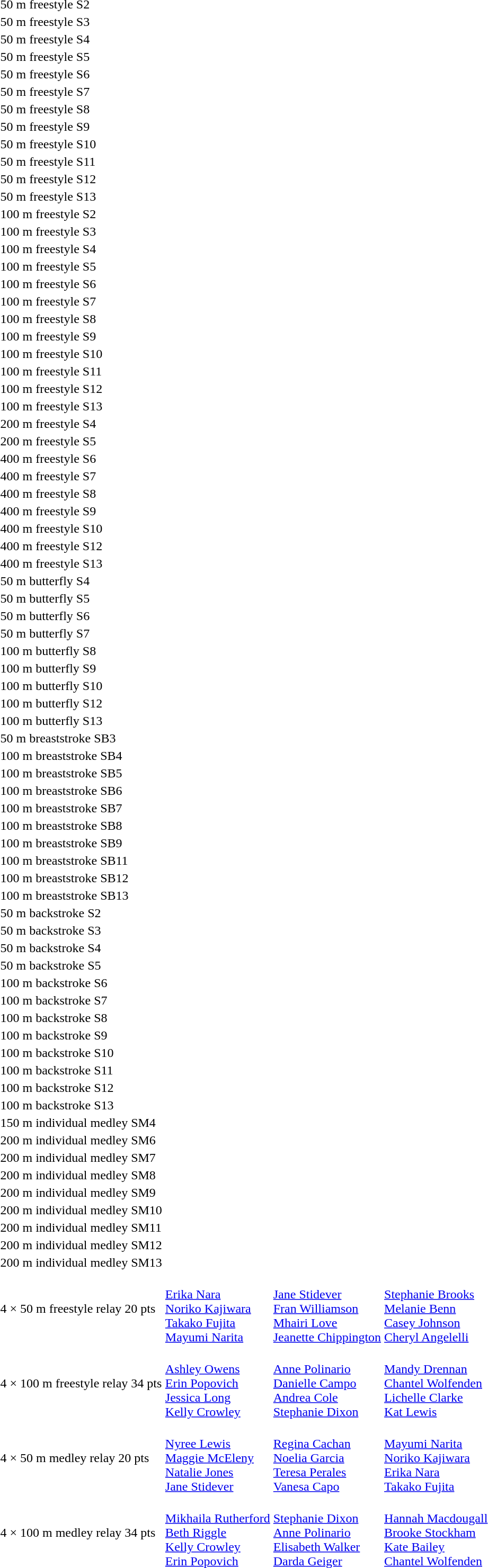<table>
<tr>
<td>50 m freestyle S2<br></td>
<td></td>
<td></td>
<td></td>
</tr>
<tr>
<td>50 m freestyle S3<br></td>
<td></td>
<td></td>
<td></td>
</tr>
<tr>
<td>50 m freestyle S4<br></td>
<td></td>
<td></td>
<td></td>
</tr>
<tr>
<td>50 m freestyle S5<br></td>
<td></td>
<td></td>
<td></td>
</tr>
<tr>
<td>50 m freestyle S6<br></td>
<td></td>
<td></td>
<td></td>
</tr>
<tr>
<td>50 m freestyle S7<br></td>
<td></td>
<td></td>
<td></td>
</tr>
<tr>
<td>50 m freestyle S8<br></td>
<td></td>
<td></td>
<td></td>
</tr>
<tr>
<td>50 m freestyle S9<br></td>
<td></td>
<td></td>
<td></td>
</tr>
<tr>
<td>50 m freestyle S10<br></td>
<td></td>
<td></td>
<td></td>
</tr>
<tr>
<td>50 m freestyle S11<br></td>
<td></td>
<td></td>
<td></td>
</tr>
<tr>
<td>50 m freestyle S12<br></td>
<td></td>
<td></td>
<td></td>
</tr>
<tr>
<td>50 m freestyle S13<br></td>
<td></td>
<td></td>
<td></td>
</tr>
<tr>
<td>100 m freestyle S2<br></td>
<td></td>
<td></td>
<td></td>
</tr>
<tr>
<td>100 m freestyle S3<br></td>
<td></td>
<td></td>
<td></td>
</tr>
<tr>
<td>100 m freestyle S4<br></td>
<td></td>
<td></td>
<td></td>
</tr>
<tr>
<td>100 m freestyle S5<br></td>
<td></td>
<td></td>
<td></td>
</tr>
<tr>
<td>100 m freestyle S6<br></td>
<td></td>
<td></td>
<td></td>
</tr>
<tr>
<td>100 m freestyle S7<br></td>
<td></td>
<td></td>
<td></td>
</tr>
<tr>
<td>100 m freestyle S8<br></td>
<td></td>
<td></td>
<td></td>
</tr>
<tr>
<td>100 m freestyle S9<br></td>
<td></td>
<td></td>
<td></td>
</tr>
<tr>
<td>100 m freestyle S10<br></td>
<td></td>
<td></td>
<td></td>
</tr>
<tr>
<td>100 m freestyle S11<br></td>
<td></td>
<td></td>
<td></td>
</tr>
<tr>
<td>100 m freestyle S12<br></td>
<td></td>
<td></td>
<td></td>
</tr>
<tr>
<td>100 m freestyle S13<br></td>
<td></td>
<td></td>
<td></td>
</tr>
<tr>
<td>200 m freestyle S4<br></td>
<td></td>
<td></td>
<td></td>
</tr>
<tr>
<td>200 m freestyle S5<br></td>
<td></td>
<td></td>
<td></td>
</tr>
<tr>
<td>400 m freestyle S6<br></td>
<td></td>
<td></td>
<td></td>
</tr>
<tr>
<td>400 m freestyle S7<br></td>
<td></td>
<td></td>
<td></td>
</tr>
<tr>
<td>400 m freestyle S8<br></td>
<td></td>
<td></td>
<td></td>
</tr>
<tr>
<td>400 m freestyle S9<br></td>
<td></td>
<td></td>
<td></td>
</tr>
<tr>
<td>400 m freestyle S10<br></td>
<td></td>
<td></td>
<td></td>
</tr>
<tr>
<td>400 m freestyle S12<br></td>
<td></td>
<td></td>
<td></td>
</tr>
<tr>
<td>400 m freestyle S13<br></td>
<td></td>
<td></td>
<td></td>
</tr>
<tr>
<td>50 m butterfly S4<br></td>
<td></td>
<td></td>
<td></td>
</tr>
<tr>
<td>50 m butterfly S5<br></td>
<td></td>
<td></td>
<td></td>
</tr>
<tr>
<td>50 m butterfly S6<br></td>
<td></td>
<td></td>
<td></td>
</tr>
<tr>
<td>50 m butterfly S7<br></td>
<td></td>
<td></td>
<td></td>
</tr>
<tr>
<td>100 m butterfly S8<br></td>
<td></td>
<td></td>
<td></td>
</tr>
<tr>
<td>100 m butterfly S9<br></td>
<td></td>
<td></td>
<td></td>
</tr>
<tr>
<td>100 m butterfly S10<br></td>
<td></td>
<td></td>
<td></td>
</tr>
<tr>
<td>100 m butterfly S12<br></td>
<td></td>
<td></td>
<td></td>
</tr>
<tr>
<td>100 m butterfly S13<br></td>
<td></td>
<td></td>
<td></td>
</tr>
<tr>
<td>50 m breaststroke SB3<br></td>
<td></td>
<td></td>
<td></td>
</tr>
<tr>
<td>100 m breaststroke SB4<br></td>
<td></td>
<td></td>
<td></td>
</tr>
<tr>
<td>100 m breaststroke SB5<br></td>
<td></td>
<td></td>
<td></td>
</tr>
<tr>
<td>100 m breaststroke SB6<br></td>
<td></td>
<td></td>
<td></td>
</tr>
<tr>
<td>100 m breaststroke SB7<br></td>
<td></td>
<td></td>
<td></td>
</tr>
<tr>
<td>100 m breaststroke SB8<br></td>
<td></td>
<td></td>
<td></td>
</tr>
<tr>
<td>100 m breaststroke SB9<br></td>
<td></td>
<td></td>
<td></td>
</tr>
<tr>
<td>100 m breaststroke SB11<br></td>
<td></td>
<td></td>
<td></td>
</tr>
<tr>
<td>100 m breaststroke SB12<br></td>
<td></td>
<td></td>
<td></td>
</tr>
<tr>
<td>100 m breaststroke SB13<br></td>
<td></td>
<td></td>
<td></td>
</tr>
<tr>
<td>50 m backstroke S2<br></td>
<td></td>
<td></td>
<td></td>
</tr>
<tr>
<td>50 m backstroke S3<br></td>
<td></td>
<td></td>
<td></td>
</tr>
<tr>
<td>50 m backstroke S4<br></td>
<td></td>
<td></td>
<td></td>
</tr>
<tr>
<td>50 m backstroke S5<br></td>
<td></td>
<td></td>
<td></td>
</tr>
<tr>
<td>100 m backstroke S6<br></td>
<td></td>
<td></td>
<td></td>
</tr>
<tr>
<td>100 m backstroke S7<br></td>
<td></td>
<td></td>
<td></td>
</tr>
<tr>
<td>100 m backstroke S8<br></td>
<td></td>
<td></td>
<td></td>
</tr>
<tr>
<td>100 m backstroke S9<br></td>
<td></td>
<td></td>
<td></td>
</tr>
<tr>
<td>100 m backstroke S10<br></td>
<td></td>
<td></td>
<td></td>
</tr>
<tr>
<td>100 m backstroke S11<br></td>
<td></td>
<td></td>
<td></td>
</tr>
<tr>
<td>100 m backstroke S12<br></td>
<td></td>
<td></td>
<td></td>
</tr>
<tr>
<td>100 m backstroke S13<br></td>
<td></td>
<td></td>
<td></td>
</tr>
<tr>
<td>150 m individual medley SM4<br></td>
<td></td>
<td></td>
<td></td>
</tr>
<tr>
<td>200 m individual medley SM6<br></td>
<td></td>
<td></td>
<td></td>
</tr>
<tr>
<td>200 m individual medley SM7<br></td>
<td></td>
<td></td>
<td></td>
</tr>
<tr>
<td>200 m individual medley SM8<br></td>
<td></td>
<td></td>
<td></td>
</tr>
<tr>
<td>200 m individual medley SM9<br></td>
<td></td>
<td></td>
<td></td>
</tr>
<tr>
<td>200 m individual medley SM10<br></td>
<td></td>
<td></td>
<td></td>
</tr>
<tr>
<td>200 m individual medley SM11<br></td>
<td></td>
<td></td>
<td></td>
</tr>
<tr>
<td>200 m individual medley SM12<br></td>
<td></td>
<td></td>
<td></td>
</tr>
<tr>
<td>200 m individual medley SM13<br></td>
<td></td>
<td></td>
<td></td>
</tr>
<tr>
<td>4 × 50 m freestyle relay 20 pts<br></td>
<td> <br> <a href='#'>Erika Nara</a> <br> <a href='#'>Noriko Kajiwara</a> <br> <a href='#'>Takako Fujita</a> <br> <a href='#'>Mayumi Narita</a></td>
<td> <br> <a href='#'>Jane Stidever</a> <br> <a href='#'>Fran Williamson</a> <br> <a href='#'>Mhairi Love</a> <br> <a href='#'>Jeanette Chippington</a></td>
<td> <br> <a href='#'>Stephanie Brooks</a> <br> <a href='#'>Melanie Benn</a> <br> <a href='#'>Casey Johnson</a> <br> <a href='#'>Cheryl Angelelli</a></td>
</tr>
<tr>
<td>4 × 100 m freestyle relay 34 pts<br></td>
<td> <br> <a href='#'>Ashley Owens</a> <br> <a href='#'>Erin Popovich</a> <br> <a href='#'>Jessica Long</a> <br> <a href='#'>Kelly Crowley</a></td>
<td> <br> <a href='#'>Anne Polinario</a> <br> <a href='#'>Danielle Campo</a> <br> <a href='#'>Andrea Cole</a> <br> <a href='#'>Stephanie Dixon</a></td>
<td> <br> <a href='#'>Mandy Drennan</a> <br> <a href='#'>Chantel Wolfenden</a> <br> <a href='#'>Lichelle Clarke</a> <br> <a href='#'>Kat Lewis</a></td>
</tr>
<tr>
<td>4 × 50 m medley relay 20 pts<br></td>
<td> <br> <a href='#'>Nyree Lewis</a> <br> <a href='#'>Maggie McEleny</a> <br> <a href='#'>Natalie Jones</a> <br> <a href='#'>Jane Stidever</a></td>
<td> <br> <a href='#'>Regina Cachan</a> <br> <a href='#'>Noelia Garcia</a> <br> <a href='#'>Teresa Perales</a> <br> <a href='#'>Vanesa Capo</a></td>
<td> <br> <a href='#'>Mayumi Narita</a> <br> <a href='#'>Noriko Kajiwara</a> <br> <a href='#'>Erika Nara</a> <br> <a href='#'>Takako Fujita</a></td>
</tr>
<tr>
<td>4 × 100 m medley relay 34 pts<br></td>
<td> <br> <a href='#'>Mikhaila Rutherford</a> <br> <a href='#'>Beth Riggle</a> <br> <a href='#'>Kelly Crowley</a> <br> <a href='#'>Erin Popovich</a></td>
<td> <br> <a href='#'>Stephanie Dixon</a> <br> <a href='#'>Anne Polinario</a> <br> <a href='#'>Elisabeth Walker</a> <br> <a href='#'>Darda Geiger</a></td>
<td> <br> <a href='#'>Hannah Macdougall</a> <br> <a href='#'>Brooke Stockham</a> <br> <a href='#'>Kate Bailey</a> <br> <a href='#'>Chantel Wolfenden</a></td>
</tr>
</table>
